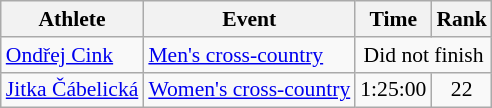<table class=wikitable style=font-size:90%;text-align:center>
<tr>
<th>Athlete</th>
<th>Event</th>
<th>Time</th>
<th>Rank</th>
</tr>
<tr>
<td align=left><a href='#'>Ondřej Cink</a></td>
<td align=left><a href='#'>Men's cross-country</a></td>
<td colspan=2>Did not finish</td>
</tr>
<tr>
<td align=left><a href='#'>Jitka Čábelická</a></td>
<td align=left><a href='#'>Women's cross-country</a></td>
<td>1:25:00</td>
<td>22</td>
</tr>
</table>
